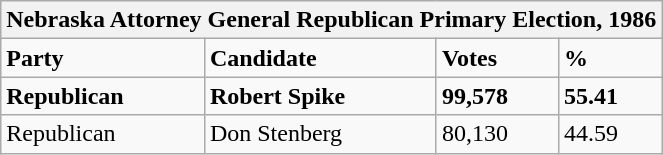<table class="wikitable">
<tr>
<th colspan="4">Nebraska Attorney General Republican Primary Election, 1986</th>
</tr>
<tr>
<td><strong>Party</strong></td>
<td><strong>Candidate</strong></td>
<td><strong>Votes</strong></td>
<td><strong>%</strong></td>
</tr>
<tr>
<td><strong>Republican</strong></td>
<td><strong>Robert Spike</strong></td>
<td><strong>99,578</strong></td>
<td><strong>55.41</strong></td>
</tr>
<tr>
<td>Republican</td>
<td>Don Stenberg</td>
<td>80,130</td>
<td>44.59</td>
</tr>
</table>
